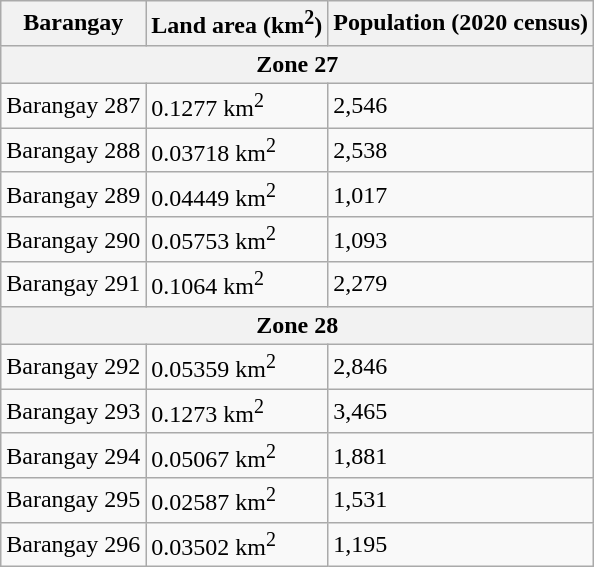<table class="wikitable">
<tr>
<th>Barangay</th>
<th>Land area (km<sup>2</sup>)</th>
<th>Population (2020 census)</th>
</tr>
<tr>
<th colspan=3>Zone 27</th>
</tr>
<tr>
<td>Barangay 287</td>
<td>0.1277 km<sup>2</sup></td>
<td>2,546</td>
</tr>
<tr>
<td>Barangay 288</td>
<td>0.03718 km<sup>2</sup></td>
<td>2,538</td>
</tr>
<tr>
<td>Barangay 289</td>
<td>0.04449 km<sup>2</sup></td>
<td>1,017</td>
</tr>
<tr>
<td>Barangay 290</td>
<td>0.05753 km<sup>2</sup></td>
<td>1,093</td>
</tr>
<tr>
<td>Barangay 291</td>
<td>0.1064 km<sup>2</sup></td>
<td>2,279</td>
</tr>
<tr>
<th colspan=3>Zone 28</th>
</tr>
<tr>
<td>Barangay 292</td>
<td>0.05359 km<sup>2</sup></td>
<td>2,846</td>
</tr>
<tr>
<td>Barangay 293</td>
<td>0.1273 km<sup>2</sup></td>
<td>3,465</td>
</tr>
<tr>
<td>Barangay 294</td>
<td>0.05067 km<sup>2</sup></td>
<td>1,881</td>
</tr>
<tr>
<td>Barangay 295</td>
<td>0.02587 km<sup>2</sup></td>
<td>1,531</td>
</tr>
<tr>
<td>Barangay 296</td>
<td>0.03502 km<sup>2</sup></td>
<td>1,195</td>
</tr>
</table>
